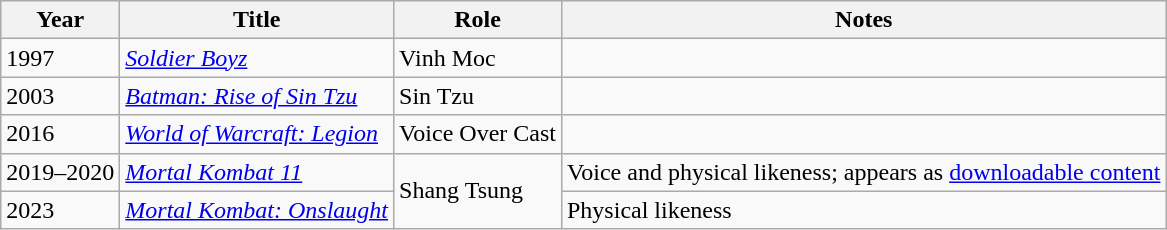<table class="wikitable sortable">
<tr>
<th>Year</th>
<th>Title</th>
<th>Role</th>
<th>Notes</th>
</tr>
<tr>
<td>1997</td>
<td><em><a href='#'>Soldier Boyz</a></em></td>
<td>Vinh Moc</td>
<td></td>
</tr>
<tr>
<td>2003</td>
<td><em><a href='#'>Batman: Rise of Sin Tzu</a></em></td>
<td>Sin Tzu</td>
<td></td>
</tr>
<tr>
<td>2016</td>
<td><em><a href='#'>World of Warcraft: Legion</a></em></td>
<td>Voice Over Cast</td>
<td></td>
</tr>
<tr>
<td>2019–2020</td>
<td><em><a href='#'>Mortal Kombat 11</a></em></td>
<td Rowspan="2">Shang Tsung</td>
<td>Voice and physical likeness; appears as <a href='#'>downloadable content</a></td>
</tr>
<tr>
<td>2023</td>
<td><em><a href='#'>Mortal Kombat: Onslaught</a></em></td>
<td>Physical likeness</td>
</tr>
</table>
